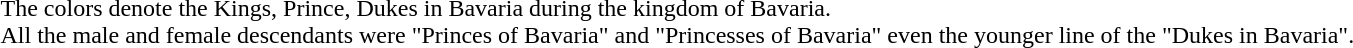<table>
<tr>
<td style="text-align:left;"><br>The colors denote the Kings, Prince, Dukes in Bavaria during the kingdom of Bavaria.  <br>All the male and female descendants were "Princes of Bavaria" and "Princesses of Bavaria" even the younger line of the "Dukes in Bavaria".<br></td>
</tr>
</table>
